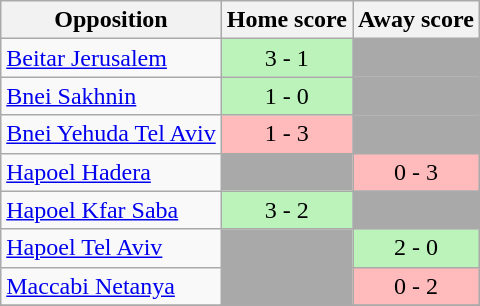<table class="wikitable" style="text-align: center">
<tr>
<th>Opposition</th>
<th>Home score</th>
<th>Away score</th>
</tr>
<tr>
<td align="left"><a href='#'>Beitar Jerusalem</a></td>
<td bgcolor=#BBF3BB>3 - 1</td>
<td bgcolor=darkgrey></td>
</tr>
<tr>
<td align="left"><a href='#'>Bnei Sakhnin</a></td>
<td bgcolor=#BBF3BB>1 - 0</td>
<td bgcolor=darkgrey></td>
</tr>
<tr>
<td align="left"><a href='#'>Bnei Yehuda Tel Aviv</a></td>
<td bgcolor=#FFBBBB>1 - 3</td>
<td bgcolor=darkgrey></td>
</tr>
<tr>
<td align="left"><a href='#'>Hapoel Hadera</a></td>
<td bgcolor=darkgrey></td>
<td bgcolor=#FFBBBB>0 - 3</td>
</tr>
<tr>
<td align="left"><a href='#'>Hapoel Kfar Saba</a></td>
<td bgcolor=#BBF3BB>3 - 2</td>
<td bgcolor=darkgrey></td>
</tr>
<tr>
<td align="left"><a href='#'>Hapoel Tel Aviv</a></td>
<td bgcolor=darkgrey></td>
<td bgcolor=#BBF3BB>2 - 0</td>
</tr>
<tr>
<td align="left"><a href='#'>Maccabi Netanya</a></td>
<td bgcolor=darkgrey></td>
<td bgcolor=#FFBBBB>0 - 2</td>
</tr>
<tr>
</tr>
</table>
